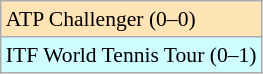<table class=wikitable style=font-size:90%>
<tr bgcolor=moccasin>
<td>ATP Challenger (0–0)</td>
</tr>
<tr bgcolor=cffcff>
<td>ITF World Tennis Tour (0–1)</td>
</tr>
</table>
